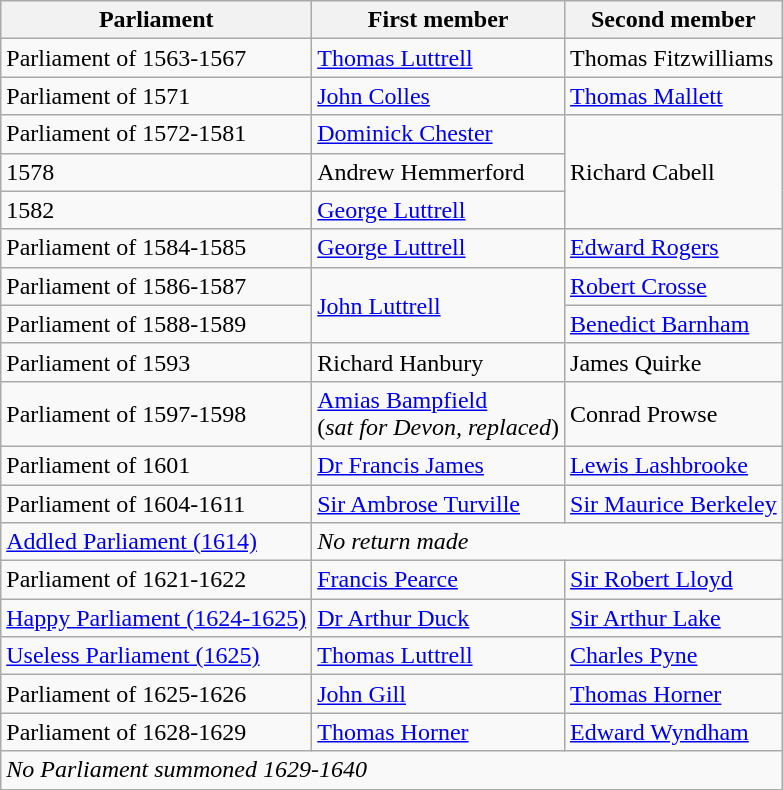<table class="wikitable">
<tr>
<th>Parliament</th>
<th>First member</th>
<th>Second member</th>
</tr>
<tr>
<td>Parliament of 1563-1567</td>
<td><a href='#'>Thomas Luttrell</a></td>
<td>Thomas Fitzwilliams</td>
</tr>
<tr>
<td>Parliament of 1571</td>
<td><a href='#'>John Colles</a></td>
<td><a href='#'>Thomas Mallett</a></td>
</tr>
<tr>
<td>Parliament of 1572-1581</td>
<td><a href='#'>Dominick Chester</a></td>
<td rowspan= "3">Richard Cabell</td>
</tr>
<tr>
<td>1578</td>
<td>Andrew Hemmerford</td>
</tr>
<tr>
<td>1582</td>
<td><a href='#'>George Luttrell</a></td>
</tr>
<tr>
<td>Parliament of 1584-1585</td>
<td><a href='#'>George Luttrell</a></td>
<td><a href='#'>Edward Rogers</a></td>
</tr>
<tr>
<td>Parliament of 1586-1587</td>
<td rowspan="2"><a href='#'>John Luttrell</a></td>
<td><a href='#'>Robert Crosse</a></td>
</tr>
<tr>
<td>Parliament of 1588-1589</td>
<td><a href='#'>Benedict Barnham</a></td>
</tr>
<tr>
<td>Parliament of 1593</td>
<td>Richard Hanbury</td>
<td>James Quirke</td>
</tr>
<tr>
<td>Parliament of 1597-1598</td>
<td><a href='#'>Amias Bampfield</a> <br> (<em>sat for Devon, replaced</em>)</td>
<td>Conrad Prowse</td>
</tr>
<tr>
<td>Parliament of 1601</td>
<td><a href='#'>Dr Francis James</a></td>
<td><a href='#'>Lewis Lashbrooke</a></td>
</tr>
<tr>
<td>Parliament of 1604-1611</td>
<td><a href='#'>Sir Ambrose Turville</a></td>
<td><a href='#'>Sir Maurice Berkeley</a></td>
</tr>
<tr>
<td><a href='#'>Addled Parliament (1614)</a></td>
<td colspan="2"><em>No return made</em></td>
</tr>
<tr>
<td>Parliament of 1621-1622</td>
<td><a href='#'>Francis Pearce</a></td>
<td><a href='#'>Sir Robert Lloyd</a></td>
</tr>
<tr>
<td><a href='#'>Happy Parliament (1624-1625)</a></td>
<td><a href='#'>Dr Arthur Duck</a></td>
<td><a href='#'>Sir Arthur Lake</a></td>
</tr>
<tr>
<td><a href='#'>Useless Parliament (1625)</a></td>
<td><a href='#'>Thomas Luttrell</a></td>
<td><a href='#'>Charles Pyne</a></td>
</tr>
<tr>
<td>Parliament of 1625-1626</td>
<td><a href='#'>John Gill</a></td>
<td><a href='#'>Thomas Horner</a></td>
</tr>
<tr>
<td>Parliament of 1628-1629</td>
<td><a href='#'>Thomas Horner</a></td>
<td><a href='#'>Edward Wyndham</a></td>
</tr>
<tr>
<td colspan="4"><em>No Parliament summoned 1629-1640</em></td>
</tr>
<tr>
</tr>
</table>
